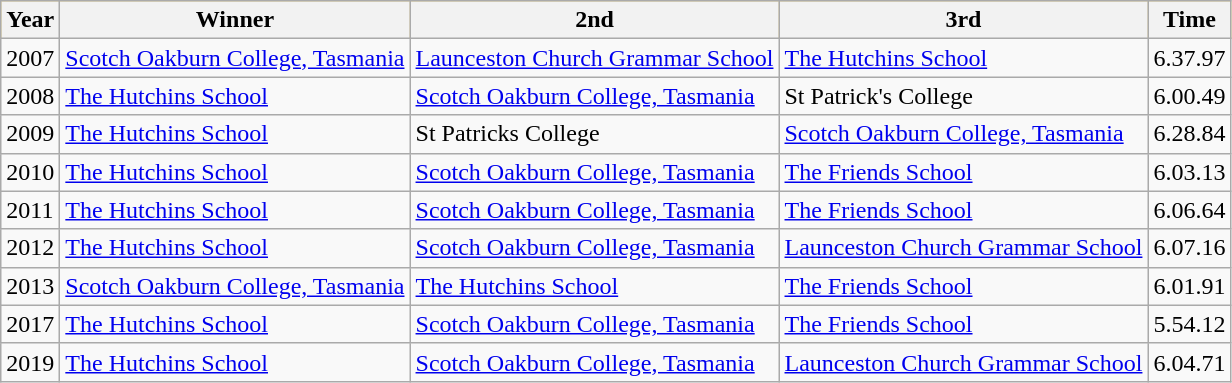<table class="wikitable">
<tr style="background:#fc3;">
<th>Year</th>
<th>Winner</th>
<th>2nd</th>
<th>3rd</th>
<th>Time</th>
</tr>
<tr>
<td>2007</td>
<td><a href='#'>Scotch Oakburn College, Tasmania</a></td>
<td><a href='#'>Launceston Church Grammar School</a></td>
<td><a href='#'>The Hutchins School</a></td>
<td>6.37.97</td>
</tr>
<tr>
<td>2008</td>
<td><a href='#'>The Hutchins School</a></td>
<td><a href='#'>Scotch Oakburn College, Tasmania</a></td>
<td>St Patrick's College</td>
<td>6.00.49</td>
</tr>
<tr>
<td>2009</td>
<td><a href='#'>The Hutchins School</a></td>
<td>St Patricks College</td>
<td><a href='#'>Scotch Oakburn College, Tasmania</a></td>
<td>6.28.84</td>
</tr>
<tr>
<td>2010</td>
<td><a href='#'>The Hutchins School</a></td>
<td><a href='#'>Scotch Oakburn College, Tasmania</a></td>
<td><a href='#'>The Friends School</a></td>
<td>6.03.13</td>
</tr>
<tr>
<td>2011</td>
<td><a href='#'>The Hutchins School</a></td>
<td><a href='#'>Scotch Oakburn College, Tasmania</a></td>
<td><a href='#'>The Friends School</a></td>
<td>6.06.64</td>
</tr>
<tr>
<td>2012</td>
<td><a href='#'>The Hutchins School</a></td>
<td><a href='#'>Scotch Oakburn College, Tasmania</a></td>
<td><a href='#'>Launceston Church Grammar School</a></td>
<td>6.07.16</td>
</tr>
<tr>
<td>2013</td>
<td><a href='#'>Scotch Oakburn College, Tasmania</a></td>
<td><a href='#'>The Hutchins School</a></td>
<td><a href='#'>The Friends School</a></td>
<td>6.01.91</td>
</tr>
<tr>
<td>2017</td>
<td><a href='#'>The Hutchins School</a></td>
<td><a href='#'>Scotch Oakburn College, Tasmania</a></td>
<td><a href='#'>The Friends School</a></td>
<td>5.54.12</td>
</tr>
<tr>
<td>2019</td>
<td><a href='#'>The Hutchins School</a></td>
<td><a href='#'>Scotch Oakburn College, Tasmania</a></td>
<td><a href='#'>Launceston Church Grammar School</a></td>
<td>6.04.71</td>
</tr>
</table>
